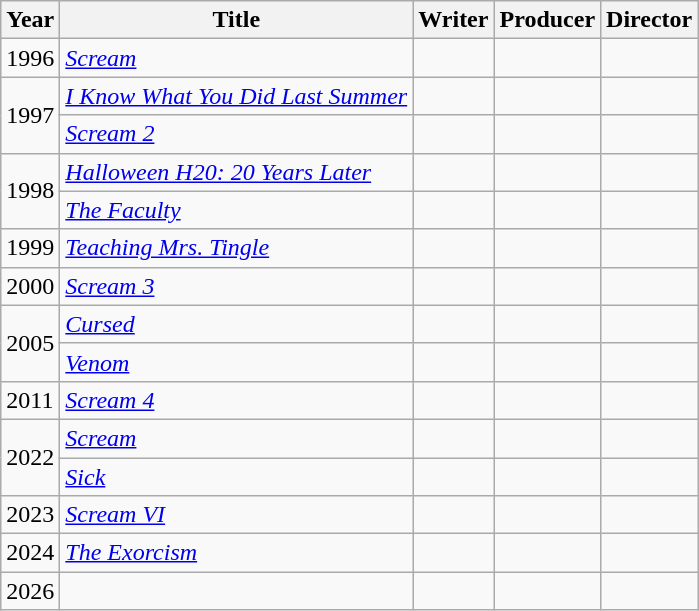<table class="wikitable plainrowheaders">
<tr>
<th>Year</th>
<th>Title</th>
<th>Writer</th>
<th>Producer</th>
<th>Director</th>
</tr>
<tr>
<td>1996</td>
<td><em><a href='#'>Scream</a></em></td>
<td></td>
<td></td>
<td></td>
</tr>
<tr>
<td rowspan="2">1997</td>
<td><em><a href='#'>I Know What You Did Last Summer</a></em></td>
<td></td>
<td></td>
<td></td>
</tr>
<tr>
<td><em><a href='#'>Scream 2</a></em></td>
<td></td>
<td></td>
<td></td>
</tr>
<tr>
<td rowspan="2">1998</td>
<td><em><a href='#'>Halloween H20: 20 Years Later</a></em></td>
<td></td>
<td></td>
<td></td>
</tr>
<tr>
<td><em><a href='#'>The Faculty</a></em></td>
<td></td>
<td></td>
<td></td>
</tr>
<tr>
<td>1999</td>
<td><em><a href='#'>Teaching Mrs. Tingle</a></em></td>
<td></td>
<td></td>
<td></td>
</tr>
<tr>
<td>2000</td>
<td><em><a href='#'>Scream 3</a></em></td>
<td></td>
<td></td>
<td></td>
</tr>
<tr>
<td rowspan="2">2005</td>
<td><em><a href='#'>Cursed</a></em></td>
<td></td>
<td></td>
<td></td>
</tr>
<tr>
<td><em><a href='#'>Venom</a></em></td>
<td></td>
<td></td>
<td></td>
</tr>
<tr>
<td>2011</td>
<td><em><a href='#'>Scream 4</a></em></td>
<td></td>
<td></td>
<td></td>
</tr>
<tr>
<td rowspan="2">2022</td>
<td><em><a href='#'>Scream</a></em></td>
<td></td>
<td></td>
<td></td>
</tr>
<tr>
<td><em><a href='#'>Sick</a></em></td>
<td></td>
<td></td>
<td></td>
</tr>
<tr>
<td>2023</td>
<td><em><a href='#'>Scream VI</a></em></td>
<td></td>
<td></td>
<td></td>
</tr>
<tr>
<td>2024</td>
<td data-sort-value="Exorcism, The"><em><a href='#'>The Exorcism</a></em></td>
<td></td>
<td></td>
<td></td>
</tr>
<tr>
<td>2026</td>
<td></td>
<td></td>
<td></td>
<td></td>
</tr>
</table>
